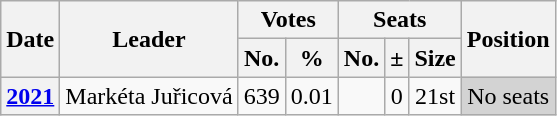<table class="wikitable" style=text-align:center>
<tr>
<th rowspan="2">Date</th>
<th rowspan="2">Leader</th>
<th colspan="2">Votes</th>
<th colspan="3">Seats</th>
<th rowspan="2">Position</th>
</tr>
<tr>
<th>No.</th>
<th>%</th>
<th>No.</th>
<th>±</th>
<th>Size</th>
</tr>
<tr>
<th><a href='#'>2021</a></th>
<td>Markéta Juřicová</td>
<td>639</td>
<td>0.01</td>
<td></td>
<td> 0</td>
<td>21st</td>
<td style="background:lightgray;" align=center>No seats</td>
</tr>
</table>
